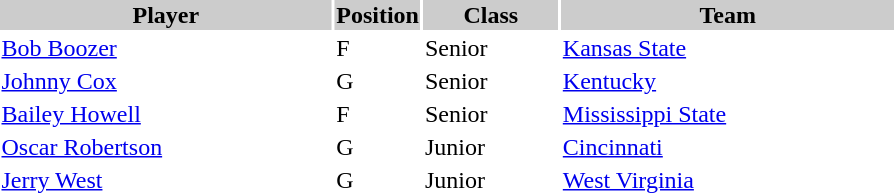<table style="width:600px" "border:'1' 'solid' 'gray'">
<tr>
<th bgcolor="#CCCCCC" style="width:40%">Player</th>
<th bgcolor="#CCCCCC" style="width:4%">Position</th>
<th bgcolor="#CCCCCC" style="width:16%">Class</th>
<th bgcolor="#CCCCCC" style="width:40%">Team</th>
</tr>
<tr>
<td><a href='#'>Bob Boozer</a></td>
<td>F</td>
<td>Senior</td>
<td><a href='#'>Kansas State</a></td>
</tr>
<tr>
<td><a href='#'>Johnny Cox</a></td>
<td>G</td>
<td>Senior</td>
<td><a href='#'>Kentucky</a></td>
</tr>
<tr>
<td><a href='#'>Bailey Howell</a></td>
<td>F</td>
<td>Senior</td>
<td><a href='#'>Mississippi State</a></td>
</tr>
<tr>
<td><a href='#'>Oscar Robertson</a></td>
<td>G</td>
<td>Junior</td>
<td><a href='#'>Cincinnati</a></td>
</tr>
<tr>
<td><a href='#'>Jerry West</a></td>
<td>G</td>
<td>Junior</td>
<td><a href='#'>West Virginia</a></td>
</tr>
</table>
